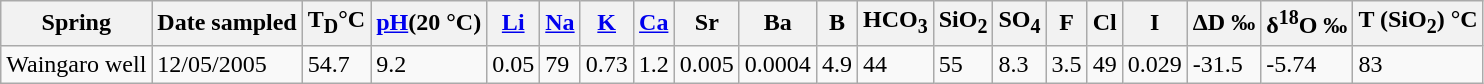<table class="wikitable">
<tr>
<th>Spring</th>
<th>Date sampled</th>
<th>T<sub>D</sub>°C</th>
<th><a href='#'>pH</a>(20 °C)</th>
<th><a href='#'>Li</a></th>
<th><a href='#'>Na</a></th>
<th><a href='#'>K</a></th>
<th><a href='#'>Ca</a></th>
<th>Sr</th>
<th>Ba</th>
<th>B</th>
<th>HCO<sub>3</sub></th>
<th>SiO<sub>2</sub></th>
<th>SO<sub>4</sub></th>
<th>F</th>
<th>Cl</th>
<th>I</th>
<th>ΔD ‰</th>
<th>δ<sup>18</sup>O ‰</th>
<th>T (SiO<sub>2</sub>) °C</th>
</tr>
<tr>
<td>Waingaro well</td>
<td>12/05/2005</td>
<td>54.7</td>
<td>9.2</td>
<td>0.05</td>
<td>79</td>
<td>0.73</td>
<td>1.2</td>
<td>0.005</td>
<td>0.0004</td>
<td>4.9</td>
<td>44</td>
<td>55</td>
<td>8.3</td>
<td>3.5</td>
<td>49</td>
<td>0.029</td>
<td>-31.5</td>
<td>-5.74</td>
<td>83</td>
</tr>
</table>
